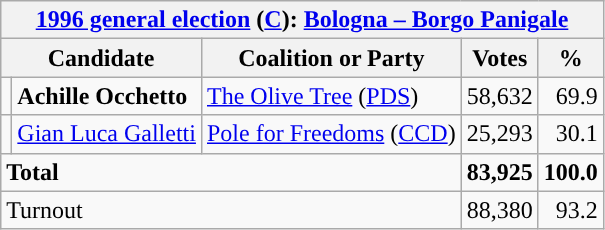<table class=wikitable style=text-align:right>
<tr>
<th colspan=5><a href='#'>1996 general election</a> (<a href='#'>C</a>): <a href='#'>Bologna – Borgo Panigale</a></th>
</tr>
<tr>
<th colspan=2>Candidate</th>
<th>Coalition or Party</th>
<th>Votes</th>
<th>%</th>
</tr>
<tr>
<td></td>
<td align=left><strong>Achille Occhetto</strong></td>
<td align=left><a href='#'>The Olive Tree</a> (<a href='#'>PDS</a>)</td>
<td>58,632</td>
<td>69.9</td>
</tr>
<tr>
<td></td>
<td align=left><a href='#'>Gian Luca Galletti</a></td>
<td align=left><a href='#'>Pole for Freedoms</a> (<a href='#'>CCD</a>)</td>
<td>25,293</td>
<td>30.1</td>
</tr>
<tr>
<td align=left colspan=3><strong>Total</strong></td>
<td><strong>83,925</strong></td>
<td><strong>100.0</strong></td>
</tr>
<tr>
<td align=left colspan=3>Turnout</td>
<td>88,380</td>
<td>93.2</td>
</tr>
</table>
